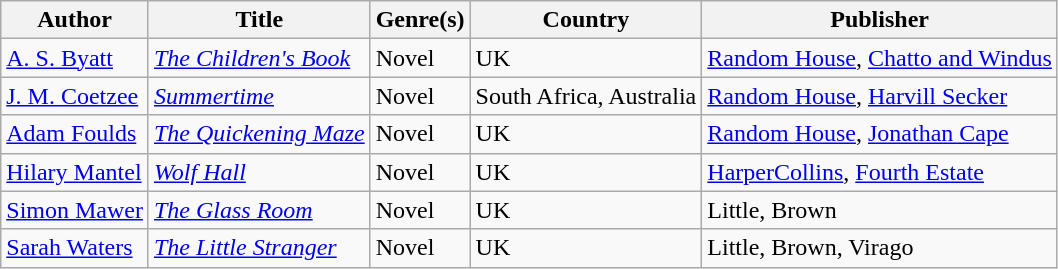<table class="wikitable">
<tr>
<th>Author</th>
<th>Title</th>
<th>Genre(s)</th>
<th>Country</th>
<th>Publisher</th>
</tr>
<tr>
<td><a href='#'>A. S. Byatt</a></td>
<td><em><a href='#'>The Children's Book</a></em></td>
<td>Novel</td>
<td>UK</td>
<td><a href='#'>Random House</a>, <a href='#'>Chatto and Windus</a></td>
</tr>
<tr>
<td><a href='#'>J. M. Coetzee</a></td>
<td><em><a href='#'>Summertime</a></em></td>
<td>Novel</td>
<td>South Africa, Australia</td>
<td><a href='#'>Random House</a>, <a href='#'>Harvill Secker </a></td>
</tr>
<tr>
<td><a href='#'>Adam Foulds</a></td>
<td><em><a href='#'>The Quickening Maze</a></em></td>
<td>Novel</td>
<td>UK</td>
<td><a href='#'>Random House</a>, <a href='#'>Jonathan Cape</a></td>
</tr>
<tr>
<td><a href='#'>Hilary Mantel</a></td>
<td><em><a href='#'>Wolf Hall</a></em></td>
<td>Novel</td>
<td>UK</td>
<td><a href='#'>HarperCollins</a>, <a href='#'>Fourth Estate</a></td>
</tr>
<tr>
<td><a href='#'>Simon Mawer</a></td>
<td><em><a href='#'>The Glass Room</a></em></td>
<td>Novel</td>
<td>UK</td>
<td>Little, Brown</td>
</tr>
<tr>
<td><a href='#'>Sarah Waters</a></td>
<td><em><a href='#'>The Little Stranger</a></em></td>
<td>Novel</td>
<td>UK</td>
<td>Little, Brown, Virago</td>
</tr>
</table>
